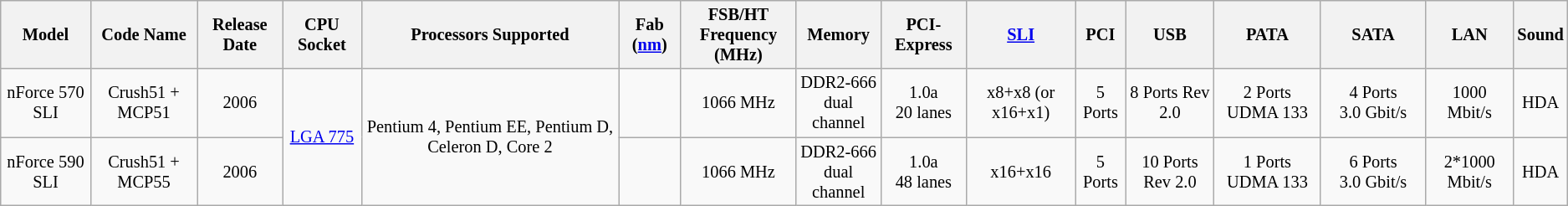<table class="wikitable" style="font-size: 85%; text-align: center; width: auto;">
<tr>
<th>Model</th>
<th>Code Name</th>
<th>Release Date</th>
<th>CPU Socket</th>
<th>Processors Supported</th>
<th>Fab (<a href='#'>nm</a>)</th>
<th>FSB/HT<br>Frequency (MHz)</th>
<th>Memory</th>
<th>PCI-Express</th>
<th><a href='#'>SLI</a></th>
<th>PCI</th>
<th>USB</th>
<th>PATA</th>
<th>SATA</th>
<th>LAN</th>
<th>Sound</th>
</tr>
<tr>
<td>nForce 570 SLI</td>
<td>Crush51 + MCP51</td>
<td>2006</td>
<td rowspan=2><a href='#'>LGA 775</a></td>
<td rowspan=2>Pentium 4, Pentium EE, Pentium D, Celeron D, Core 2</td>
<td></td>
<td>1066 MHz</td>
<td>DDR2-666<br>dual channel</td>
<td>1.0a<br>20 lanes</td>
<td>x8+x8 (or x16+x1)</td>
<td>5 Ports</td>
<td>8 Ports Rev 2.0</td>
<td>2 Ports UDMA 133</td>
<td>4 Ports 3.0 Gbit/s</td>
<td>1000 Mbit/s</td>
<td>HDA</td>
</tr>
<tr>
<td>nForce 590 SLI</td>
<td>Crush51 + MCP55</td>
<td>2006</td>
<td></td>
<td>1066 MHz</td>
<td>DDR2-666<br>dual channel</td>
<td>1.0a<br>48 lanes</td>
<td>x16+x16</td>
<td>5 Ports</td>
<td>10 Ports Rev 2.0</td>
<td>1 Ports UDMA 133</td>
<td>6 Ports 3.0 Gbit/s</td>
<td>2*1000 Mbit/s</td>
<td>HDA</td>
</tr>
</table>
